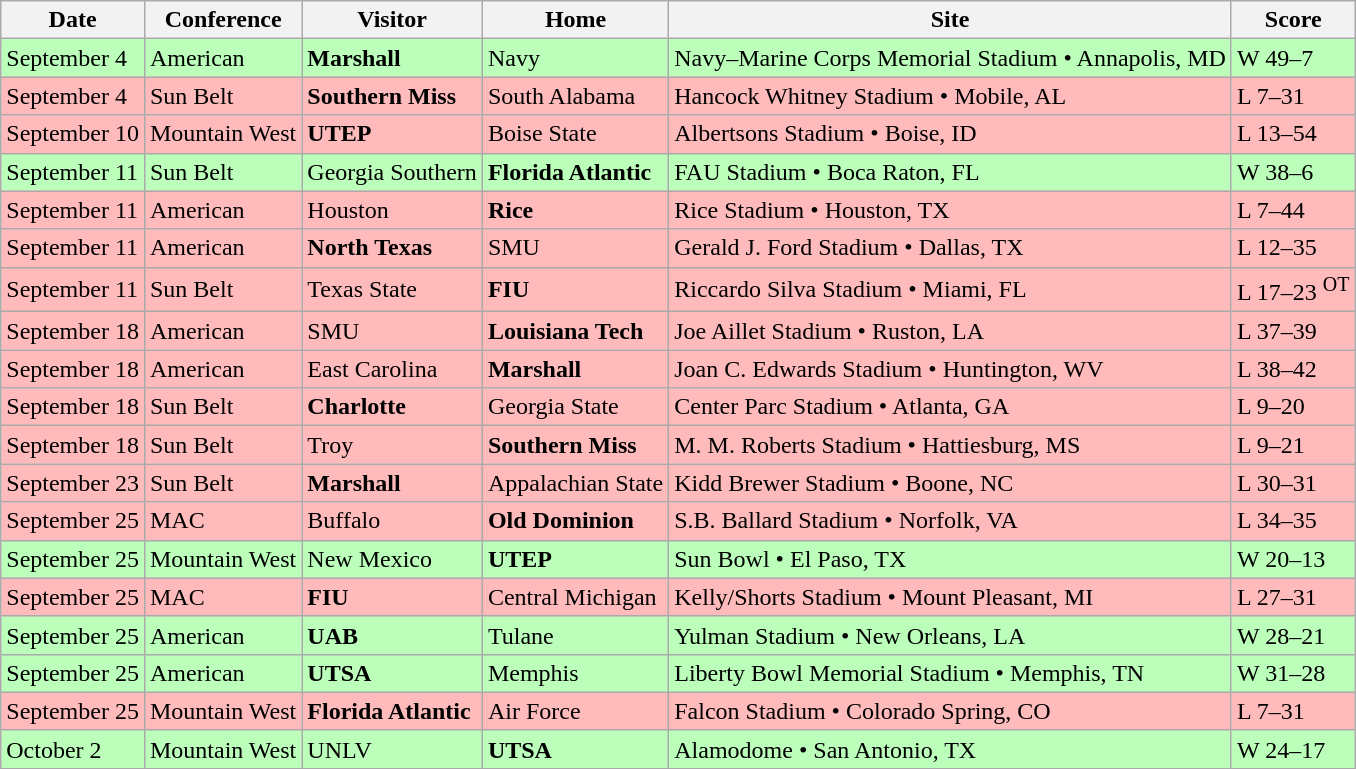<table class="wikitable">
<tr>
<th>Date</th>
<th>Conference</th>
<th>Visitor</th>
<th>Home</th>
<th>Site</th>
<th>Score</th>
</tr>
<tr style="background:#bfb;">
<td>September 4</td>
<td>American</td>
<td><strong>Marshall</strong></td>
<td>Navy</td>
<td>Navy–Marine Corps Memorial Stadium • Annapolis, MD</td>
<td>W 49–7</td>
</tr>
<tr style="background:#fbb;">
<td>September 4</td>
<td>Sun Belt</td>
<td><strong>Southern Miss</strong></td>
<td>South Alabama</td>
<td>Hancock Whitney Stadium • Mobile, AL</td>
<td>L 7–31</td>
</tr>
<tr style="background:#fbb;">
<td>September 10</td>
<td>Mountain West</td>
<td><strong>UTEP</strong></td>
<td>Boise State</td>
<td>Albertsons Stadium • Boise, ID</td>
<td>L 13–54</td>
</tr>
<tr style="background:#bfb;">
<td>September 11</td>
<td>Sun Belt</td>
<td>Georgia Southern</td>
<td><strong>Florida Atlantic</strong></td>
<td>FAU Stadium • Boca Raton, FL</td>
<td>W 38–6</td>
</tr>
<tr style="background:#fbb;">
<td>September 11</td>
<td>American</td>
<td>Houston</td>
<td><strong>Rice</strong></td>
<td>Rice Stadium • Houston, TX</td>
<td>L 7–44</td>
</tr>
<tr style="background:#fbb;">
<td>September 11</td>
<td>American</td>
<td><strong>North Texas</strong></td>
<td>SMU</td>
<td>Gerald J. Ford Stadium • Dallas, TX</td>
<td>L 12–35</td>
</tr>
<tr style="background:#fbb;">
<td>September 11</td>
<td>Sun Belt</td>
<td>Texas State</td>
<td><strong>FIU</strong></td>
<td>Riccardo Silva Stadium • Miami, FL</td>
<td>L 17–23 <sup>OT</sup></td>
</tr>
<tr style="background:#fbb;">
<td>September 18</td>
<td>American</td>
<td>SMU</td>
<td><strong>Louisiana Tech</strong></td>
<td>Joe Aillet Stadium • Ruston, LA</td>
<td>L 37–39</td>
</tr>
<tr style="background:#fbb;">
<td>September 18</td>
<td>American</td>
<td>East Carolina</td>
<td><strong>Marshall</strong></td>
<td>Joan C. Edwards Stadium • Huntington, WV</td>
<td>L 38–42</td>
</tr>
<tr style="background:#fbb;">
<td>September 18</td>
<td>Sun Belt</td>
<td><strong>Charlotte</strong></td>
<td>Georgia State</td>
<td>Center Parc Stadium • Atlanta, GA</td>
<td>L 9–20</td>
</tr>
<tr style="background:#fbb;">
<td>September 18</td>
<td>Sun Belt</td>
<td>Troy</td>
<td><strong>Southern Miss</strong></td>
<td>M. M. Roberts Stadium • Hattiesburg, MS</td>
<td>L 9–21</td>
</tr>
<tr style="background:#fbb;">
<td>September 23</td>
<td>Sun Belt</td>
<td><strong>Marshall</strong></td>
<td>Appalachian State</td>
<td>Kidd Brewer Stadium • Boone, NC</td>
<td>L 30–31</td>
</tr>
<tr style="background:#fbb;">
<td>September 25</td>
<td>MAC</td>
<td>Buffalo</td>
<td><strong>Old Dominion</strong></td>
<td>S.B. Ballard Stadium • Norfolk, VA</td>
<td>L 34–35</td>
</tr>
<tr style="background:#bfb;">
<td>September 25</td>
<td>Mountain West</td>
<td>New Mexico</td>
<td><strong>UTEP</strong></td>
<td>Sun Bowl • El Paso, TX</td>
<td>W 20–13</td>
</tr>
<tr style="background:#fbb;">
<td>September 25</td>
<td>MAC</td>
<td><strong>FIU</strong></td>
<td>Central Michigan</td>
<td>Kelly/Shorts Stadium • Mount Pleasant, MI</td>
<td>L 27–31</td>
</tr>
<tr style="background:#bfb;">
<td>September 25</td>
<td>American</td>
<td><strong>UAB</strong></td>
<td>Tulane</td>
<td>Yulman Stadium • New Orleans, LA</td>
<td>W 28–21</td>
</tr>
<tr style="background:#bfb;">
<td>September 25</td>
<td>American</td>
<td><strong>UTSA</strong></td>
<td>Memphis</td>
<td>Liberty Bowl Memorial Stadium • Memphis, TN</td>
<td>W 31–28</td>
</tr>
<tr style="background:#fbb;">
<td>September 25</td>
<td>Mountain West</td>
<td><strong>Florida Atlantic</strong></td>
<td>Air Force</td>
<td>Falcon Stadium • Colorado Spring, CO</td>
<td>L 7–31</td>
</tr>
<tr style="background:#bfb;">
<td>October 2</td>
<td>Mountain West</td>
<td>UNLV</td>
<td><strong>UTSA</strong></td>
<td>Alamodome • San Antonio, TX</td>
<td>W 24–17</td>
</tr>
<tr>
</tr>
</table>
